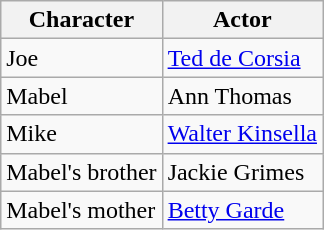<table class="wikitable">
<tr>
<th>Character</th>
<th>Actor</th>
</tr>
<tr>
<td>Joe</td>
<td><a href='#'>Ted de Corsia</a></td>
</tr>
<tr>
<td>Mabel</td>
<td>Ann Thomas</td>
</tr>
<tr>
<td>Mike</td>
<td><a href='#'>Walter Kinsella</a></td>
</tr>
<tr>
<td>Mabel's brother</td>
<td>Jackie Grimes</td>
</tr>
<tr>
<td>Mabel's mother</td>
<td><a href='#'>Betty Garde</a></td>
</tr>
</table>
